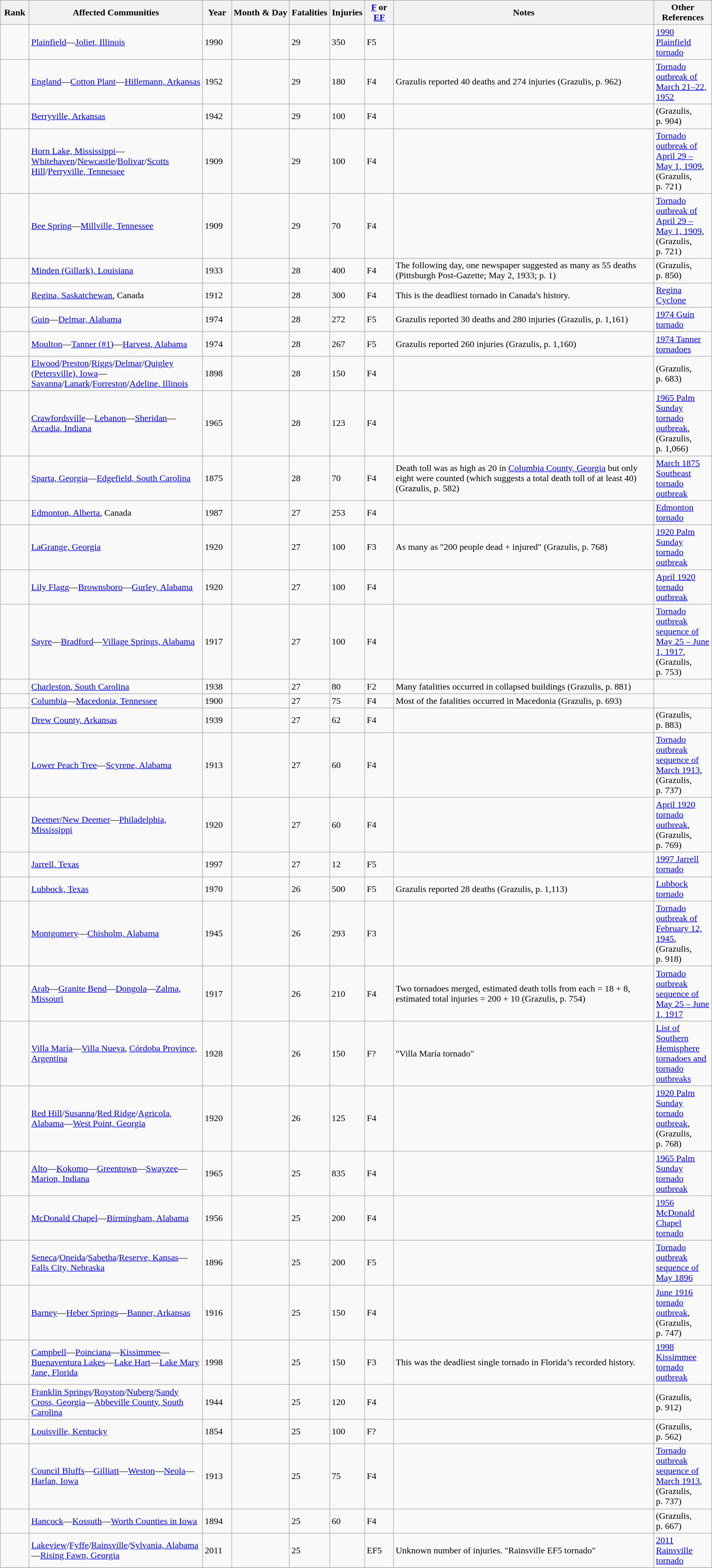<table class="wikitable sortable" style="width:100%;">
<tr>
<th scope="col" style="width:4%; text-align:center;">Rank</th>
<th scope="col" style="width:24%; text-align:center;" class="unsortable">Affected Communities </th>
<th scope="col" style="width:4%; text-align:center;">Year</th>
<th scope="col" style="width:8%; text-align:center;">Month & Day</th>
<th scope="col" style="width:4%; text-align:center;">Fatalities</th>
<th scope="col" style="width:4%; text-align:center;">Injuries </th>
<th scope="col" style="width:4%; text-align:center;"><a href='#'>F</a> or <a href='#'>EF</a> </th>
<th scope="col" style="width:36%; text-align:center;" class="unsortable">Notes</th>
<th scope="col" style="width:8%; text-align:center;" class="unsortable">Other References</th>
</tr>
<tr>
<td></td>
<td><a href='#'>Plainfield</a>—<a href='#'>Joliet, Illinois</a></td>
<td>1990</td>
<td></td>
<td>29</td>
<td>350</td>
<td>F5</td>
<td></td>
<td><a href='#'>1990 Plainfield tornado</a></td>
</tr>
<tr>
<td></td>
<td><a href='#'>England</a>—<a href='#'>Cotton Plant</a>—<a href='#'>Hillemann, Arkansas</a></td>
<td>1952</td>
<td></td>
<td>29</td>
<td>180</td>
<td>F4</td>
<td>Grazulis reported 40 deaths and 274 injuries (Grazulis, p. 962)</td>
<td><a href='#'>Tornado outbreak of March 21–22, 1952</a></td>
</tr>
<tr>
<td></td>
<td><a href='#'>Berryville, Arkansas</a></td>
<td>1942</td>
<td></td>
<td>29</td>
<td>100</td>
<td>F4</td>
<td></td>
<td>(Grazulis, p. 904)</td>
</tr>
<tr>
<td></td>
<td><a href='#'>Horn Lake, Mississippi</a>—<a href='#'>Whitehaven</a>/<a href='#'>Newcastle</a>/<a href='#'>Bolivar</a>/<a href='#'>Scotts Hill</a>/<a href='#'>Perryville, Tennessee</a></td>
<td>1909</td>
<td></td>
<td>29</td>
<td>100</td>
<td>F4</td>
<td></td>
<td><a href='#'>Tornado outbreak of April 29 – May 1, 1909</a>, (Grazulis, p. 721)</td>
</tr>
<tr>
<td></td>
<td><a href='#'>Bee Spring</a>—<a href='#'>Millville, Tennessee</a></td>
<td>1909</td>
<td></td>
<td>29</td>
<td>70</td>
<td>F4</td>
<td></td>
<td><a href='#'>Tornado outbreak of April 29 – May 1, 1909</a>, (Grazulis, p. 721)</td>
</tr>
<tr>
<td></td>
<td><a href='#'>Minden (Gillark), Louisiana</a></td>
<td>1933</td>
<td></td>
<td>28</td>
<td>400</td>
<td>F4</td>
<td>The following day, one newspaper suggested as many as 55 deaths (Pittsburgh Post-Gazette; May 2, 1933; p. 1)</td>
<td>(Grazulis, p. 850)</td>
</tr>
<tr>
<td></td>
<td><a href='#'>Regina, Saskatchewan</a>, Canada</td>
<td>1912</td>
<td></td>
<td>28</td>
<td>300</td>
<td>F4</td>
<td>This is the deadliest tornado in Canada's history.</td>
<td><a href='#'>Regina Cyclone</a></td>
</tr>
<tr>
<td></td>
<td><a href='#'>Guin</a>—<a href='#'>Delmar, Alabama</a></td>
<td>1974</td>
<td></td>
<td>28</td>
<td>272</td>
<td>F5</td>
<td>Grazulis reported 30 deaths and 280 injuries (Grazulis, p. 1,161)</td>
<td><a href='#'>1974 Guin tornado</a></td>
</tr>
<tr>
<td></td>
<td><a href='#'>Moulton</a>—<a href='#'>Tanner (#1)</a>—<a href='#'>Harvest, Alabama</a></td>
<td>1974</td>
<td></td>
<td>28</td>
<td>267</td>
<td>F5</td>
<td>Grazulis reported 260 injuries (Grazulis, p. 1,160)</td>
<td><a href='#'>1974 Tanner tornadoes</a></td>
</tr>
<tr>
<td></td>
<td><a href='#'>Elwood</a>/<a href='#'>Preston</a>/<a href='#'>Riggs</a>/<a href='#'>Delmar</a>/<a href='#'>Quigley (Petersville), Iowa</a>—<a href='#'>Savanna</a>/<a href='#'>Lanark</a>/<a href='#'>Forreston</a>/<a href='#'>Adeline, Illinois</a></td>
<td>1898</td>
<td></td>
<td>28</td>
<td>150</td>
<td>F4</td>
<td></td>
<td>(Grazulis, p. 683)</td>
</tr>
<tr>
<td></td>
<td><a href='#'>Crawfordsville</a>—<a href='#'>Lebanon</a>—<a href='#'>Sheridan</a>—<a href='#'>Arcadia, Indiana</a></td>
<td>1965</td>
<td></td>
<td>28</td>
<td>123</td>
<td>F4</td>
<td></td>
<td><a href='#'>1965 Palm Sunday tornado outbreak</a>, (Grazulis, p. 1,066)</td>
</tr>
<tr>
<td></td>
<td><a href='#'>Sparta, Georgia</a>—<a href='#'>Edgefield, South Carolina</a></td>
<td>1875</td>
<td></td>
<td>28</td>
<td>70</td>
<td>F4</td>
<td>Death toll was as high as 20 in <a href='#'>Columbia County, Georgia</a> but only eight were counted (which suggests a total death toll of at least 40) (Grazulis, p. 582)</td>
<td><a href='#'>March 1875 Southeast tornado outbreak</a></td>
</tr>
<tr>
<td></td>
<td><a href='#'>Edmonton, Alberta</a>, Canada</td>
<td>1987</td>
<td></td>
<td>27</td>
<td>253</td>
<td>F4</td>
<td></td>
<td><a href='#'>Edmonton tornado</a></td>
</tr>
<tr>
<td></td>
<td><a href='#'>LaGrange, Georgia</a></td>
<td>1920</td>
<td></td>
<td>27</td>
<td>100</td>
<td>F3</td>
<td>As many as "200 people dead + injured" (Grazulis, p. 768)</td>
<td><a href='#'>1920 Palm Sunday tornado outbreak</a></td>
</tr>
<tr>
<td></td>
<td><a href='#'>Lily Flagg</a>—<a href='#'>Brownsboro</a>—<a href='#'>Gurley, Alabama</a></td>
<td>1920</td>
<td></td>
<td>27</td>
<td>100</td>
<td>F4</td>
<td></td>
<td><a href='#'>April 1920 tornado outbreak</a></td>
</tr>
<tr>
<td></td>
<td><a href='#'>Sayre</a>—<a href='#'>Bradford</a>—<a href='#'>Village Springs, Alabama</a></td>
<td>1917</td>
<td></td>
<td>27</td>
<td>100</td>
<td>F4</td>
<td></td>
<td><a href='#'>Tornado outbreak sequence of May 25 – June 1, 1917</a>, (Grazulis, p. 753)</td>
</tr>
<tr>
<td></td>
<td><a href='#'>Charleston, South Carolina</a></td>
<td>1938</td>
<td></td>
<td>27</td>
<td>80</td>
<td>F2</td>
<td>Many fatalities occurred in collapsed buildings (Grazulis, p. 881)</td>
<td></td>
</tr>
<tr>
<td></td>
<td><a href='#'>Columbia</a>—<a href='#'>Macedonia, Tennessee</a></td>
<td>1900</td>
<td></td>
<td>27</td>
<td>75</td>
<td>F4</td>
<td>Most of the fatalities occurred in Macedonia (Grazulis, p. 693)</td>
<td></td>
</tr>
<tr>
<td></td>
<td><a href='#'>Drew County, Arkansas</a></td>
<td>1939</td>
<td></td>
<td>27</td>
<td>62</td>
<td>F4</td>
<td></td>
<td>(Grazulis, p. 883)</td>
</tr>
<tr>
<td></td>
<td><a href='#'>Lower Peach Tree</a>—<a href='#'>Scyrene, Alabama</a></td>
<td>1913</td>
<td></td>
<td>27</td>
<td>60</td>
<td>F4</td>
<td></td>
<td><a href='#'>Tornado outbreak sequence of March 1913</a>, (Grazulis, p. 737)</td>
</tr>
<tr>
<td></td>
<td><a href='#'>Deemer/New Deemer</a>—<a href='#'>Philadelphia, Mississippi</a></td>
<td>1920</td>
<td></td>
<td>27</td>
<td>60</td>
<td>F4</td>
<td></td>
<td><a href='#'>April 1920 tornado outbreak</a>, (Grazulis, p. 769)</td>
</tr>
<tr>
<td></td>
<td><a href='#'>Jarrell, Texas</a></td>
<td>1997</td>
<td></td>
<td>27</td>
<td>12</td>
<td>F5</td>
<td></td>
<td><a href='#'>1997 Jarrell tornado</a></td>
</tr>
<tr>
<td></td>
<td><a href='#'>Lubbock, Texas</a></td>
<td>1970</td>
<td></td>
<td>26</td>
<td>500</td>
<td>F5</td>
<td>Grazulis reported 28 deaths (Grazulis, p. 1,113)</td>
<td><a href='#'>Lubbock tornado</a></td>
</tr>
<tr>
<td></td>
<td><a href='#'>Montgomery</a>—<a href='#'>Chisholm, Alabama</a></td>
<td>1945</td>
<td></td>
<td>26</td>
<td>293</td>
<td>F3</td>
<td></td>
<td><a href='#'>Tornado outbreak of February 12, 1945</a>, (Grazulis, p. 918)</td>
</tr>
<tr>
<td></td>
<td><a href='#'>Arab</a>—<a href='#'>Granite Bend</a>—<a href='#'>Dongola</a>—<a href='#'>Zalma, Missouri</a></td>
<td>1917</td>
<td></td>
<td>26</td>
<td>210</td>
<td>F4</td>
<td>Two tornadoes merged, estimated death tolls from each = 18 + 8, estimated total injuries = 200 + 10 (Grazulis, p. 754)</td>
<td><a href='#'>Tornado outbreak sequence of May 25 – June 1, 1917</a></td>
</tr>
<tr>
<td></td>
<td><a href='#'>Villa María</a>—<a href='#'>Villa Nueva</a>, <a href='#'>Córdoba Province, Argentina</a></td>
<td>1928</td>
<td></td>
<td>26</td>
<td>150</td>
<td>F?</td>
<td>"Villa María tornado"</td>
<td><a href='#'>List of Southern Hemisphere tornadoes and tornado outbreaks</a></td>
</tr>
<tr>
<td></td>
<td><a href='#'>Red Hill</a>/<a href='#'>Susanna</a>/<a href='#'>Red Ridge</a>/<a href='#'>Agricola, Alabama</a>—<a href='#'>West Point, Georgia</a></td>
<td>1920</td>
<td></td>
<td>26</td>
<td>125</td>
<td>F4</td>
<td></td>
<td><a href='#'>1920 Palm Sunday tornado outbreak</a>, (Grazulis, p. 768)</td>
</tr>
<tr>
<td></td>
<td><a href='#'>Alto</a>—<a href='#'>Kokomo</a>—<a href='#'>Greentown</a>—<a href='#'>Swayzee</a>—<a href='#'>Marion, Indiana</a></td>
<td>1965</td>
<td></td>
<td>25</td>
<td>835</td>
<td>F4</td>
<td></td>
<td><a href='#'>1965 Palm Sunday tornado outbreak</a></td>
</tr>
<tr>
<td></td>
<td><a href='#'>McDonald Chapel</a>—<a href='#'>Birmingham, Alabama</a></td>
<td>1956</td>
<td></td>
<td>25</td>
<td>200</td>
<td>F4</td>
<td></td>
<td><a href='#'>1956 McDonald Chapel tornado</a></td>
</tr>
<tr>
<td></td>
<td><a href='#'>Seneca</a>/<a href='#'>Oneida</a>/<a href='#'>Sabetha</a>/<a href='#'>Reserve, Kansas</a>—<a href='#'>Falls City, Nebraska</a></td>
<td>1896</td>
<td></td>
<td>25</td>
<td>200</td>
<td>F5</td>
<td></td>
<td><a href='#'>Tornado outbreak sequence of May 1896</a></td>
</tr>
<tr>
<td></td>
<td><a href='#'>Barney</a>—<a href='#'>Heber Springs</a>—<a href='#'>Banner, Arkansas</a></td>
<td>1916</td>
<td></td>
<td>25</td>
<td>150</td>
<td>F4</td>
<td></td>
<td><a href='#'>June 1916 tornado outbreak</a>, (Grazulis, p. 747)</td>
</tr>
<tr>
<td></td>
<td><a href='#'>Campbell</a>—<a href='#'>Poinciana</a>—<a href='#'>Kissimmee</a>—<a href='#'>Buenaventura Lakes</a>—<a href='#'>Lake Hart</a>—<a href='#'>Lake Mary Jane, Florida</a></td>
<td>1998</td>
<td></td>
<td>25</td>
<td>150</td>
<td>F3</td>
<td>This was the deadliest single tornado in Florida’s recorded history.</td>
<td><a href='#'>1998 Kissimmee tornado outbreak</a></td>
</tr>
<tr>
<td></td>
<td><a href='#'>Franklin Springs</a>/<a href='#'>Royston</a>/<a href='#'>Nuberg</a>/<a href='#'>Sandy Cross, Georgia</a>—<a href='#'>Abbeville County, South Carolina</a></td>
<td>1944</td>
<td></td>
<td>25</td>
<td>120</td>
<td>F4</td>
<td></td>
<td>(Grazulis, p. 912)</td>
</tr>
<tr>
<td></td>
<td><a href='#'>Louisville, Kentucky</a></td>
<td>1854</td>
<td></td>
<td>25</td>
<td>100</td>
<td>F?</td>
<td></td>
<td>(Grazulis, p. 562)</td>
</tr>
<tr>
<td></td>
<td><a href='#'>Council Bluffs</a>—<a href='#'>Gilliatt</a>—<a href='#'>Weston</a>—<a href='#'>Neola</a>—<a href='#'>Harlan, Iowa</a></td>
<td>1913</td>
<td></td>
<td>25</td>
<td>75</td>
<td>F4</td>
<td></td>
<td><a href='#'>Tornado outbreak sequence of March 1913</a>, (Grazulis, p. 737)</td>
</tr>
<tr>
<td></td>
<td><a href='#'>Hancock</a>—<a href='#'>Kossuth</a>—<a href='#'>Worth Counties in Iowa</a></td>
<td>1894</td>
<td></td>
<td>25</td>
<td>60</td>
<td>F4</td>
<td></td>
<td>(Grazulis, p. 667)</td>
</tr>
<tr>
<td></td>
<td><a href='#'>Lakeview</a>/<a href='#'>Fyffe</a>/<a href='#'>Rainsville</a>/<a href='#'>Sylvania, Alabama</a>—<a href='#'>Rising Fawn, Georgia</a></td>
<td>2011</td>
<td></td>
<td>25</td>
<td></td>
<td>EF5</td>
<td>Unknown number of injuries. "Rainsville EF5 tornado"</td>
<td><a href='#'>2011 Rainsville tornado</a></td>
</tr>
<tr>
</tr>
</table>
